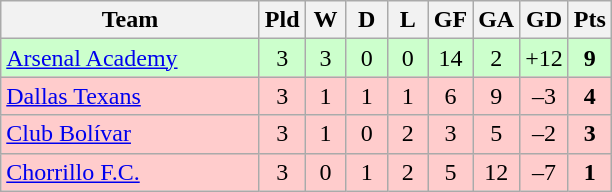<table class="wikitable" style="text-align: center;">
<tr>
<th width=165>Team</th>
<th width=20>Pld</th>
<th width=20>W</th>
<th width=20>D</th>
<th width=20>L</th>
<th width=20>GF</th>
<th width=20>GA</th>
<th width=20>GD</th>
<th width=20>Pts</th>
</tr>
<tr bgcolor= #ccffcc>
<td align=left> <a href='#'>Arsenal Academy</a></td>
<td>3</td>
<td>3</td>
<td>0</td>
<td>0</td>
<td>14</td>
<td>2</td>
<td>+12</td>
<td><strong>9</strong></td>
</tr>
<tr bgcolor= #ffcccc>
<td align=left> <a href='#'>Dallas Texans</a></td>
<td>3</td>
<td>1</td>
<td>1</td>
<td>1</td>
<td>6</td>
<td>9</td>
<td>–3</td>
<td><strong>4</strong></td>
</tr>
<tr bgcolor= #ffcccc>
<td align=left> <a href='#'>Club Bolívar</a></td>
<td>3</td>
<td>1</td>
<td>0</td>
<td>2</td>
<td>3</td>
<td>5</td>
<td>–2</td>
<td><strong>3</strong></td>
</tr>
<tr bgcolor= #ffcccc>
<td align=left> <a href='#'>Chorrillo F.C.</a></td>
<td>3</td>
<td>0</td>
<td>1</td>
<td>2</td>
<td>5</td>
<td>12</td>
<td>–7</td>
<td><strong>1</strong></td>
</tr>
</table>
